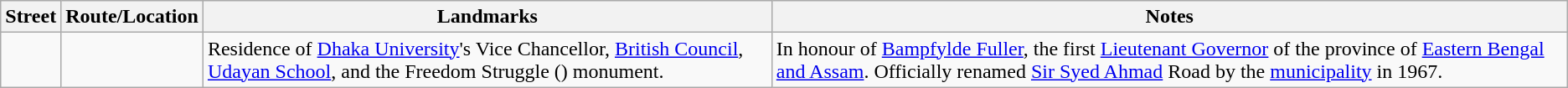<table class="wikitable">
<tr>
<th>Street</th>
<th>Route/Location</th>
<th>Landmarks</th>
<th>Notes</th>
</tr>
<tr>
<td></td>
<td></td>
<td>Residence of <a href='#'>Dhaka University</a>'s Vice Chancellor, <a href='#'>British Council</a>, <a href='#'>Udayan School</a>, and the Freedom Struggle () monument.</td>
<td>In honour of <a href='#'>Bampfylde Fuller</a>, the first <a href='#'>Lieutenant Governor</a> of the province of <a href='#'>Eastern Bengal and Assam</a>. Officially renamed <a href='#'>Sir Syed Ahmad</a> Road by the <a href='#'>municipality</a> in 1967.</td>
</tr>
</table>
